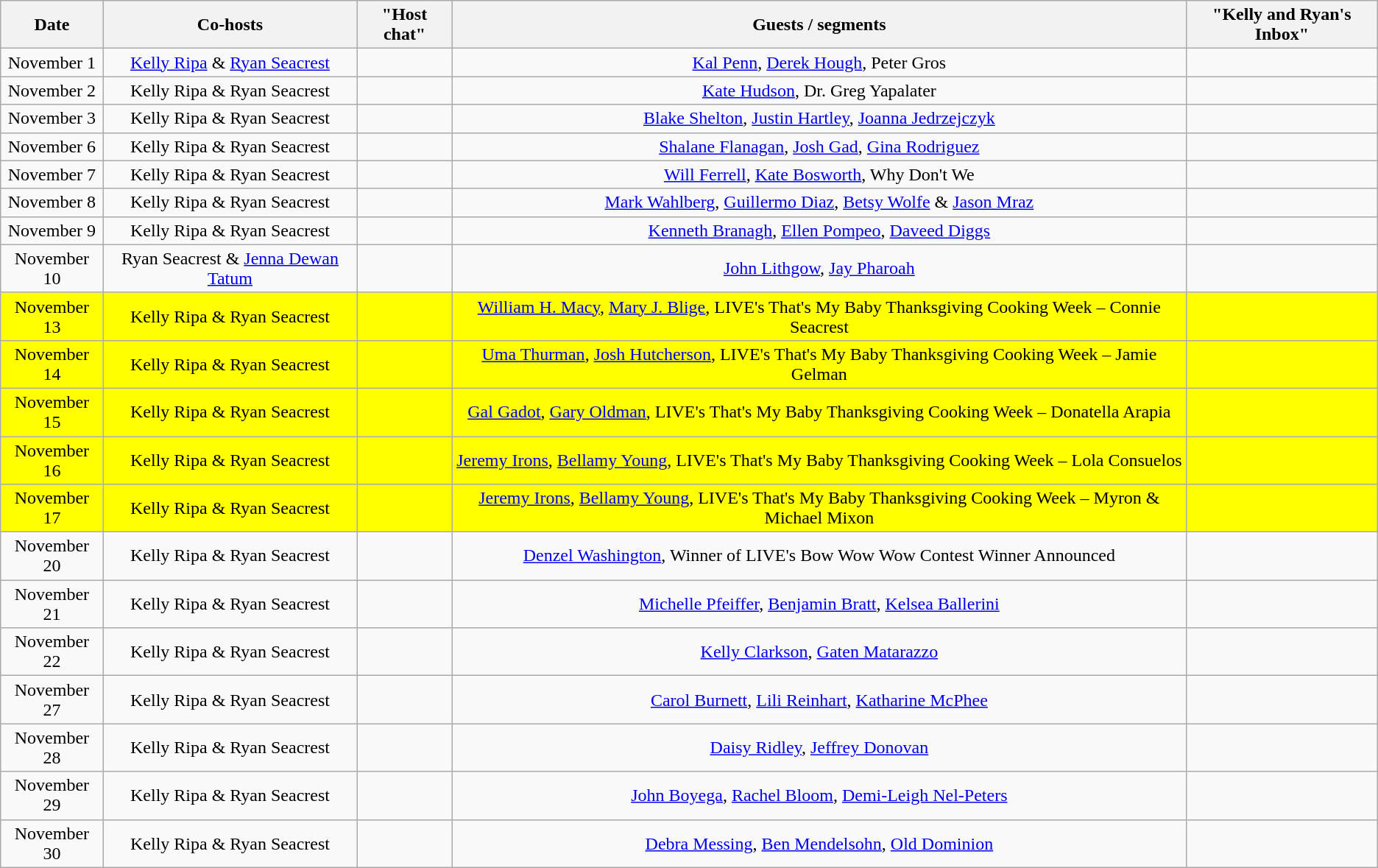<table class="wikitable sortable" style="text-align:center;">
<tr>
<th>Date</th>
<th>Co-hosts</th>
<th>"Host chat"</th>
<th>Guests / segments</th>
<th>"Kelly and Ryan's Inbox"</th>
</tr>
<tr>
<td>November 1</td>
<td><a href='#'>Kelly Ripa</a> & <a href='#'>Ryan Seacrest</a></td>
<td></td>
<td><a href='#'>Kal Penn</a>, <a href='#'>Derek Hough</a>, Peter Gros</td>
<td></td>
</tr>
<tr>
<td>November 2</td>
<td>Kelly Ripa & Ryan Seacrest</td>
<td></td>
<td><a href='#'>Kate Hudson</a>, Dr. Greg Yapalater</td>
<td></td>
</tr>
<tr>
<td>November 3</td>
<td>Kelly Ripa & Ryan Seacrest</td>
<td></td>
<td><a href='#'>Blake Shelton</a>, <a href='#'>Justin Hartley</a>, <a href='#'>Joanna Jedrzejczyk</a></td>
<td></td>
</tr>
<tr>
<td>November 6</td>
<td>Kelly Ripa & Ryan Seacrest</td>
<td></td>
<td><a href='#'>Shalane Flanagan</a>, <a href='#'>Josh Gad</a>, <a href='#'>Gina Rodriguez</a></td>
<td></td>
</tr>
<tr>
<td>November 7</td>
<td>Kelly Ripa & Ryan Seacrest</td>
<td></td>
<td><a href='#'>Will Ferrell</a>, <a href='#'>Kate Bosworth</a>, Why Don't We</td>
<td></td>
</tr>
<tr>
<td>November 8</td>
<td>Kelly Ripa & Ryan Seacrest</td>
<td></td>
<td><a href='#'>Mark Wahlberg</a>, <a href='#'>Guillermo Diaz</a>, <a href='#'>Betsy Wolfe</a> & <a href='#'>Jason Mraz</a></td>
<td></td>
</tr>
<tr>
<td>November 9</td>
<td>Kelly Ripa & Ryan Seacrest</td>
<td></td>
<td><a href='#'>Kenneth Branagh</a>, <a href='#'>Ellen Pompeo</a>, <a href='#'>Daveed Diggs</a></td>
<td></td>
</tr>
<tr>
<td>November 10</td>
<td>Ryan Seacrest & <a href='#'>Jenna Dewan Tatum</a></td>
<td></td>
<td><a href='#'>John Lithgow</a>, <a href='#'>Jay Pharoah</a></td>
<td></td>
</tr>
<tr style="background:yellow;">
<td>November 13</td>
<td>Kelly Ripa & Ryan Seacrest</td>
<td></td>
<td><a href='#'>William H. Macy</a>, <a href='#'>Mary J. Blige</a>, LIVE's That's My Baby Thanksgiving Cooking Week – Connie Seacrest</td>
<td></td>
</tr>
<tr style="background:yellow;">
<td>November 14</td>
<td>Kelly Ripa & Ryan Seacrest</td>
<td></td>
<td><a href='#'>Uma Thurman</a>, <a href='#'>Josh Hutcherson</a>, LIVE's That's My Baby Thanksgiving Cooking Week – Jamie Gelman</td>
<td></td>
</tr>
<tr style="background:yellow;">
<td>November 15</td>
<td>Kelly Ripa & Ryan Seacrest</td>
<td></td>
<td><a href='#'>Gal Gadot</a>, <a href='#'>Gary Oldman</a>, LIVE's That's My Baby Thanksgiving Cooking Week – Donatella Arapia</td>
<td></td>
</tr>
<tr style="background:yellow;">
<td>November 16</td>
<td>Kelly Ripa & Ryan Seacrest</td>
<td></td>
<td><a href='#'>Jeremy Irons</a>, <a href='#'>Bellamy Young</a>, LIVE's That's My Baby Thanksgiving Cooking Week – Lola Consuelos</td>
<td></td>
</tr>
<tr style="background:yellow;">
<td>November 17</td>
<td>Kelly Ripa & Ryan Seacrest</td>
<td></td>
<td><a href='#'>Jeremy Irons</a>, <a href='#'>Bellamy Young</a>, LIVE's That's My Baby Thanksgiving Cooking Week – Myron & Michael Mixon</td>
<td></td>
</tr>
<tr>
<td>November 20</td>
<td>Kelly Ripa & Ryan Seacrest</td>
<td></td>
<td><a href='#'>Denzel Washington</a>, Winner of LIVE's Bow Wow Wow Contest Winner Announced</td>
<td></td>
</tr>
<tr>
<td>November 21</td>
<td>Kelly Ripa & Ryan Seacrest</td>
<td></td>
<td><a href='#'>Michelle Pfeiffer</a>, <a href='#'>Benjamin Bratt</a>, <a href='#'>Kelsea Ballerini</a></td>
<td></td>
</tr>
<tr>
<td>November 22</td>
<td>Kelly Ripa & Ryan Seacrest</td>
<td></td>
<td><a href='#'>Kelly Clarkson</a>, <a href='#'>Gaten Matarazzo</a></td>
<td></td>
</tr>
<tr>
<td>November 27</td>
<td>Kelly Ripa & Ryan Seacrest</td>
<td></td>
<td><a href='#'>Carol Burnett</a>, <a href='#'>Lili Reinhart</a>, <a href='#'>Katharine McPhee</a></td>
<td></td>
</tr>
<tr>
<td>November 28</td>
<td>Kelly Ripa & Ryan Seacrest</td>
<td></td>
<td><a href='#'>Daisy Ridley</a>, <a href='#'>Jeffrey Donovan</a></td>
<td></td>
</tr>
<tr>
<td>November 29</td>
<td>Kelly Ripa & Ryan Seacrest</td>
<td></td>
<td><a href='#'>John Boyega</a>, <a href='#'>Rachel Bloom</a>, <a href='#'>Demi-Leigh Nel-Peters</a></td>
<td></td>
</tr>
<tr>
<td>November 30</td>
<td>Kelly Ripa & Ryan Seacrest</td>
<td></td>
<td><a href='#'>Debra Messing</a>, <a href='#'>Ben Mendelsohn</a>, <a href='#'>Old Dominion</a></td>
<td></td>
</tr>
</table>
